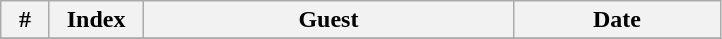<table class="wikitable plainrowheaders">
<tr>
<th width="25px">#</th>
<th width="55px">Index</th>
<th width="240px">Guest</th>
<th width="130px">Date</th>
</tr>
<tr>
</tr>
</table>
